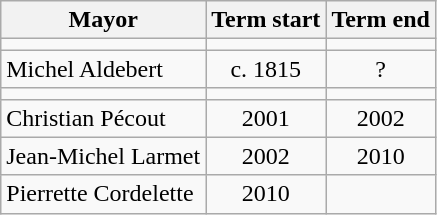<table class="wikitable">
<tr>
<th>Mayor</th>
<th>Term start</th>
<th>Term end</th>
</tr>
<tr>
<td></td>
<td align=center></td>
<td align=center></td>
</tr>
<tr>
<td>Michel Aldebert</td>
<td align=center>c. 1815</td>
<td align=center>?</td>
</tr>
<tr>
<td></td>
<td align=center></td>
<td align=center></td>
</tr>
<tr>
<td>Christian Pécout</td>
<td align=center>2001</td>
<td align=center>2002</td>
</tr>
<tr>
<td>Jean-Michel Larmet</td>
<td align=center>2002</td>
<td align=center>2010</td>
</tr>
<tr>
<td>Pierrette Cordelette</td>
<td align=center>2010</td>
<td align=center></td>
</tr>
</table>
